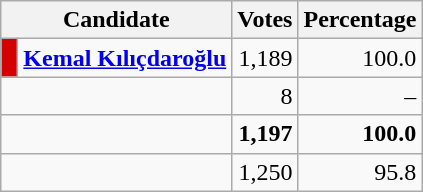<table class=wikitable style=text-align:right>
<tr>
<th scope="col", colspan="2">Candidate</th>
<th>Votes</th>
<th>Percentage</th>
</tr>
<tr>
<td style="background:#d50000; width:4px; text-align:center;"></td>
<td align=left><strong><a href='#'>Kemal Kılıçdaroğlu</a></strong></td>
<td>1,189</td>
<td>100.0</td>
</tr>
<tr>
<td scope="col", colspan="2"></td>
<td>8</td>
<td>–</td>
</tr>
<tr>
<td scope="col", colspan="2"></td>
<td><strong>1,197</strong></td>
<td><strong>100.0</strong></td>
</tr>
<tr>
<td scope="col", colspan="2"></td>
<td>1,250</td>
<td>95.8</td>
</tr>
</table>
